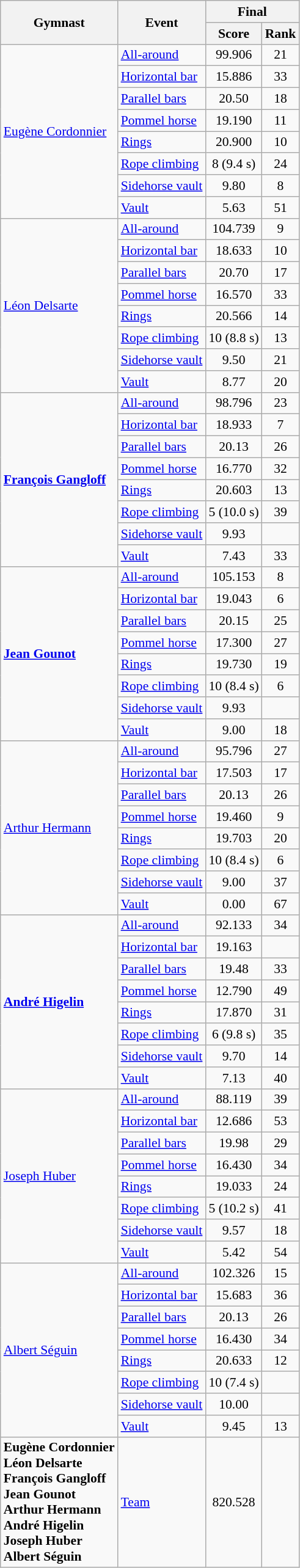<table class=wikitable style="font-size:90%">
<tr>
<th rowspan=2>Gymnast</th>
<th rowspan=2>Event</th>
<th colspan=2>Final</th>
</tr>
<tr>
<th>Score</th>
<th>Rank</th>
</tr>
<tr>
<td rowspan=8><a href='#'>Eugène Cordonnier</a></td>
<td><a href='#'>All-around</a></td>
<td align=center>99.906</td>
<td align=center>21</td>
</tr>
<tr>
<td><a href='#'>Horizontal bar</a></td>
<td align=center>15.886</td>
<td align=center>33</td>
</tr>
<tr>
<td><a href='#'>Parallel bars</a></td>
<td align=center>20.50</td>
<td align=center>18</td>
</tr>
<tr>
<td><a href='#'>Pommel horse</a></td>
<td align=center>19.190</td>
<td align=center>11</td>
</tr>
<tr>
<td><a href='#'>Rings</a></td>
<td align=center>20.900</td>
<td align=center>10</td>
</tr>
<tr>
<td><a href='#'>Rope climbing</a></td>
<td align=center>8 (9.4 s)</td>
<td align=center>24</td>
</tr>
<tr>
<td><a href='#'>Sidehorse vault</a></td>
<td align=center>9.80</td>
<td align=center>8</td>
</tr>
<tr>
<td><a href='#'>Vault</a></td>
<td align=center>5.63</td>
<td align=center>51</td>
</tr>
<tr>
<td rowspan=8><a href='#'>Léon Delsarte</a></td>
<td><a href='#'>All-around</a></td>
<td align=center>104.739</td>
<td align=center>9</td>
</tr>
<tr>
<td><a href='#'>Horizontal bar</a></td>
<td align=center>18.633</td>
<td align=center>10</td>
</tr>
<tr>
<td><a href='#'>Parallel bars</a></td>
<td align=center>20.70</td>
<td align=center>17</td>
</tr>
<tr>
<td><a href='#'>Pommel horse</a></td>
<td align=center>16.570</td>
<td align=center>33</td>
</tr>
<tr>
<td><a href='#'>Rings</a></td>
<td align=center>20.566</td>
<td align=center>14</td>
</tr>
<tr>
<td><a href='#'>Rope climbing</a></td>
<td align=center>10 (8.8 s)</td>
<td align=center>13</td>
</tr>
<tr>
<td><a href='#'>Sidehorse vault</a></td>
<td align=center>9.50</td>
<td align=center>21</td>
</tr>
<tr>
<td><a href='#'>Vault</a></td>
<td align=center>8.77</td>
<td align=center>20</td>
</tr>
<tr>
<td rowspan=8><strong><a href='#'>François Gangloff</a></strong></td>
<td><a href='#'>All-around</a></td>
<td align=center>98.796</td>
<td align=center>23</td>
</tr>
<tr>
<td><a href='#'>Horizontal bar</a></td>
<td align=center>18.933</td>
<td align=center>7</td>
</tr>
<tr>
<td><a href='#'>Parallel bars</a></td>
<td align=center>20.13</td>
<td align=center>26</td>
</tr>
<tr>
<td><a href='#'>Pommel horse</a></td>
<td align=center>16.770</td>
<td align=center>32</td>
</tr>
<tr>
<td><a href='#'>Rings</a></td>
<td align=center>20.603</td>
<td align=center>13</td>
</tr>
<tr>
<td><a href='#'>Rope climbing</a></td>
<td align=center>5 (10.0 s)</td>
<td align=center>39</td>
</tr>
<tr>
<td><a href='#'>Sidehorse vault</a></td>
<td align=center>9.93</td>
<td align=center></td>
</tr>
<tr>
<td><a href='#'>Vault</a></td>
<td align=center>7.43</td>
<td align=center>33</td>
</tr>
<tr>
<td rowspan=8><strong><a href='#'>Jean Gounot</a></strong></td>
<td><a href='#'>All-around</a></td>
<td align=center>105.153</td>
<td align=center>8</td>
</tr>
<tr>
<td><a href='#'>Horizontal bar</a></td>
<td align=center>19.043</td>
<td align=center>6</td>
</tr>
<tr>
<td><a href='#'>Parallel bars</a></td>
<td align=center>20.15</td>
<td align=center>25</td>
</tr>
<tr>
<td><a href='#'>Pommel horse</a></td>
<td align=center>17.300</td>
<td align=center>27</td>
</tr>
<tr>
<td><a href='#'>Rings</a></td>
<td align=center>19.730</td>
<td align=center>19</td>
</tr>
<tr>
<td><a href='#'>Rope climbing</a></td>
<td align=center>10 (8.4 s)</td>
<td align=center>6</td>
</tr>
<tr>
<td><a href='#'>Sidehorse vault</a></td>
<td align=center>9.93</td>
<td align=center></td>
</tr>
<tr>
<td><a href='#'>Vault</a></td>
<td align=center>9.00</td>
<td align=center>18</td>
</tr>
<tr>
<td rowspan=8><a href='#'>Arthur Hermann</a></td>
<td><a href='#'>All-around</a></td>
<td align=center>95.796</td>
<td align=center>27</td>
</tr>
<tr>
<td><a href='#'>Horizontal bar</a></td>
<td align=center>17.503</td>
<td align=center>17</td>
</tr>
<tr>
<td><a href='#'>Parallel bars</a></td>
<td align=center>20.13</td>
<td align=center>26</td>
</tr>
<tr>
<td><a href='#'>Pommel horse</a></td>
<td align=center>19.460</td>
<td align=center>9</td>
</tr>
<tr>
<td><a href='#'>Rings</a></td>
<td align=center>19.703</td>
<td align=center>20</td>
</tr>
<tr>
<td><a href='#'>Rope climbing</a></td>
<td align=center>10 (8.4 s)</td>
<td align=center>6</td>
</tr>
<tr>
<td><a href='#'>Sidehorse vault</a></td>
<td align=center>9.00</td>
<td align=center>37</td>
</tr>
<tr>
<td><a href='#'>Vault</a></td>
<td align=center>0.00</td>
<td align=center>67</td>
</tr>
<tr>
<td rowspan=8><strong><a href='#'>André Higelin</a></strong></td>
<td><a href='#'>All-around</a></td>
<td align=center>92.133</td>
<td align=center>34</td>
</tr>
<tr>
<td><a href='#'>Horizontal bar</a></td>
<td align=center>19.163</td>
<td align=center></td>
</tr>
<tr>
<td><a href='#'>Parallel bars</a></td>
<td align=center>19.48</td>
<td align=center>33</td>
</tr>
<tr>
<td><a href='#'>Pommel horse</a></td>
<td align=center>12.790</td>
<td align=center>49</td>
</tr>
<tr>
<td><a href='#'>Rings</a></td>
<td align=center>17.870</td>
<td align=center>31</td>
</tr>
<tr>
<td><a href='#'>Rope climbing</a></td>
<td align=center>6 (9.8 s)</td>
<td align=center>35</td>
</tr>
<tr>
<td><a href='#'>Sidehorse vault</a></td>
<td align=center>9.70</td>
<td align=center>14</td>
</tr>
<tr>
<td><a href='#'>Vault</a></td>
<td align=center>7.13</td>
<td align=center>40</td>
</tr>
<tr>
<td rowspan=8><a href='#'>Joseph Huber</a></td>
<td><a href='#'>All-around</a></td>
<td align=center>88.119</td>
<td align=center>39</td>
</tr>
<tr>
<td><a href='#'>Horizontal bar</a></td>
<td align=center>12.686</td>
<td align=center>53</td>
</tr>
<tr>
<td><a href='#'>Parallel bars</a></td>
<td align=center>19.98</td>
<td align=center>29</td>
</tr>
<tr>
<td><a href='#'>Pommel horse</a></td>
<td align=center>16.430</td>
<td align=center>34</td>
</tr>
<tr>
<td><a href='#'>Rings</a></td>
<td align=center>19.033</td>
<td align=center>24</td>
</tr>
<tr>
<td><a href='#'>Rope climbing</a></td>
<td align=center>5 (10.2 s)</td>
<td align=center>41</td>
</tr>
<tr>
<td><a href='#'>Sidehorse vault</a></td>
<td align=center>9.57</td>
<td align=center>18</td>
</tr>
<tr>
<td><a href='#'>Vault</a></td>
<td align=center>5.42</td>
<td align=center>54</td>
</tr>
<tr>
<td rowspan=8><a href='#'>Albert Séguin</a></td>
<td><a href='#'>All-around</a></td>
<td align=center>102.326</td>
<td align=center>15</td>
</tr>
<tr>
<td><a href='#'>Horizontal bar</a></td>
<td align=center>15.683</td>
<td align=center>36</td>
</tr>
<tr>
<td><a href='#'>Parallel bars</a></td>
<td align=center>20.13</td>
<td align=center>26</td>
</tr>
<tr>
<td><a href='#'>Pommel horse</a></td>
<td align=center>16.430</td>
<td align=center>34</td>
</tr>
<tr>
<td><a href='#'>Rings</a></td>
<td align=center>20.633</td>
<td align=center>12</td>
</tr>
<tr>
<td><a href='#'>Rope climbing</a></td>
<td align=center>10 (7.4 s)</td>
<td align=center></td>
</tr>
<tr>
<td><a href='#'>Sidehorse vault</a></td>
<td align=center>10.00</td>
<td align=center></td>
</tr>
<tr>
<td><a href='#'>Vault</a></td>
<td align=center>9.45</td>
<td align=center>13</td>
</tr>
<tr>
<td><strong>Eugène Cordonnier <br> Léon Delsarte <br> François Gangloff <br> Jean Gounot <br> Arthur Hermann <br> André Higelin <br> Joseph Huber <br> Albert Séguin</strong></td>
<td><a href='#'>Team</a></td>
<td align=center>820.528</td>
<td align=center></td>
</tr>
</table>
